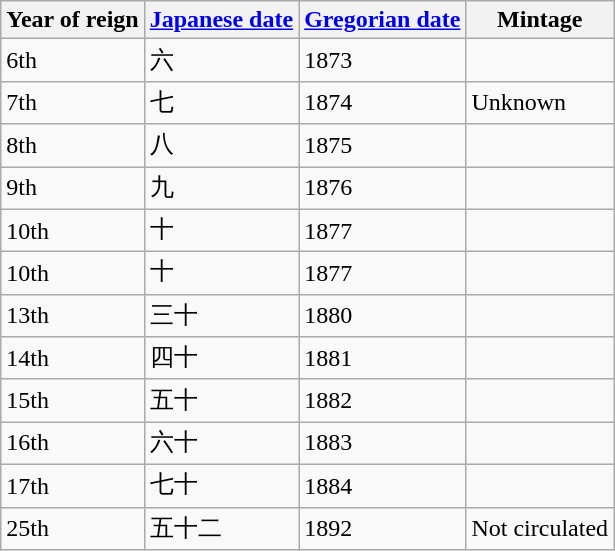<table class="wikitable sortable">
<tr>
<th>Year of reign</th>
<th class="unsortable"><a href='#'>Japanese date</a></th>
<th><a href='#'>Gregorian date</a></th>
<th>Mintage</th>
</tr>
<tr>
<td>6th</td>
<td>六</td>
<td>1873</td>
<td></td>
</tr>
<tr>
<td>7th</td>
<td>七</td>
<td>1874</td>
<td>Unknown</td>
</tr>
<tr>
<td>8th</td>
<td>八</td>
<td>1875</td>
<td></td>
</tr>
<tr>
<td>9th</td>
<td>九</td>
<td>1876</td>
<td></td>
</tr>
<tr>
<td>10th</td>
<td>十</td>
<td>1877 </td>
<td></td>
</tr>
<tr>
<td>10th</td>
<td>十</td>
<td>1877 </td>
<td></td>
</tr>
<tr>
<td>13th</td>
<td>三十</td>
<td>1880</td>
<td></td>
</tr>
<tr>
<td>14th</td>
<td>四十</td>
<td>1881</td>
<td></td>
</tr>
<tr>
<td>15th</td>
<td>五十</td>
<td>1882</td>
<td></td>
</tr>
<tr>
<td>16th</td>
<td>六十</td>
<td>1883</td>
<td></td>
</tr>
<tr>
<td>17th</td>
<td>七十</td>
<td>1884</td>
<td></td>
</tr>
<tr>
<td>25th</td>
<td>五十二   </td>
<td>1892</td>
<td>Not circulated</td>
</tr>
</table>
